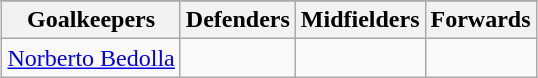<table class="wikitable" style="margin: 0 auto;">
<tr>
</tr>
<tr>
<th>Goalkeepers</th>
<th>Defenders</th>
<th>Midfielders</th>
<th>Forwards</th>
</tr>
<tr>
<td valign=top> <a href='#'>Norberto Bedolla</a></td>
<td valign=top></td>
<td valign=top></td>
<td valign=top></td>
</tr>
</table>
